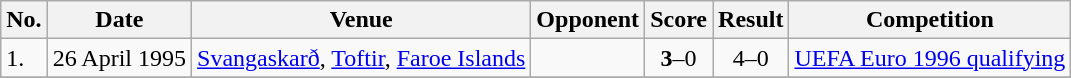<table class="wikitable">
<tr>
<th>No.</th>
<th>Date</th>
<th>Venue</th>
<th>Opponent</th>
<th>Score</th>
<th>Result</th>
<th>Competition</th>
</tr>
<tr>
<td>1.</td>
<td>26 April 1995</td>
<td><a href='#'>Svangaskarð</a>, <a href='#'>Toftir</a>, <a href='#'>Faroe Islands</a></td>
<td></td>
<td align=center><strong>3</strong>–0</td>
<td align=center>4–0</td>
<td><a href='#'>UEFA Euro 1996 qualifying</a></td>
</tr>
<tr>
</tr>
</table>
